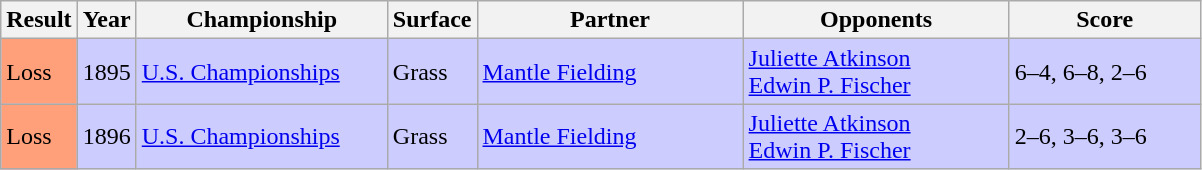<table class="sortable wikitable">
<tr>
<th style="width:40px">Result</th>
<th style="width:30px">Year</th>
<th style="width:160px">Championship</th>
<th style="width:50px">Surface</th>
<th style="width:170px">Partner</th>
<th style="width:170px">Opponents</th>
<th style="width:120px" class="unsortable">Score</th>
</tr>
<tr style="background:#ccf;">
<td style="background:#ffa07a;">Loss</td>
<td>1895</td>
<td><a href='#'>U.S. Championships</a></td>
<td>Grass</td>
<td> <a href='#'>Mantle Fielding</a></td>
<td> <a href='#'>Juliette Atkinson</a><br> <a href='#'>Edwin P. Fischer</a></td>
<td>6–4, 6–8, 2–6</td>
</tr>
<tr style="background:#ccf;">
<td style="background:#ffa07a;">Loss</td>
<td>1896</td>
<td><a href='#'>U.S. Championships</a></td>
<td>Grass</td>
<td> <a href='#'>Mantle Fielding</a></td>
<td> <a href='#'>Juliette Atkinson</a><br> <a href='#'>Edwin P. Fischer</a></td>
<td>2–6, 3–6, 3–6</td>
</tr>
</table>
